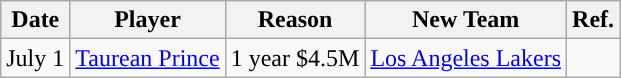<table class="wikitable sortable sortable" style="text-align: center">
<tr>
<th>Date</th>
<th>Player</th>
<th>Reason</th>
<th>New Team</th>
<th>Ref.</th>
</tr>
<tr>
<td>July 1</td>
<td><a href='#'>Taurean Prince</a></td>
<td>1 year $4.5M</td>
<td><a href='#'>Los Angeles Lakers</a></td>
<td></td>
</tr>
</table>
